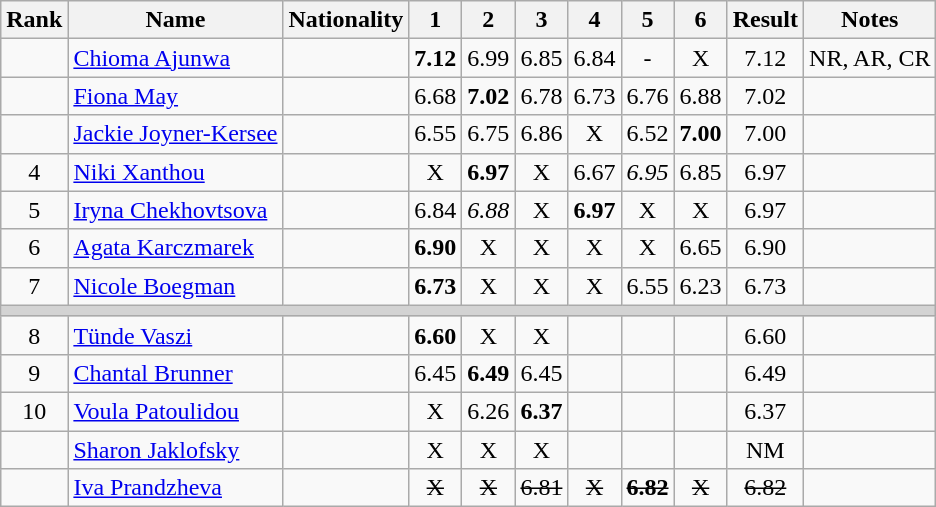<table class="wikitable sortable" style="text-align:center">
<tr>
<th>Rank</th>
<th>Name</th>
<th>Nationality</th>
<th>1</th>
<th>2</th>
<th>3</th>
<th>4</th>
<th>5</th>
<th>6</th>
<th>Result</th>
<th>Notes</th>
</tr>
<tr>
<td></td>
<td align="left"><a href='#'>Chioma Ajunwa</a></td>
<td align="left"></td>
<td><strong>7.12</strong></td>
<td>6.99</td>
<td>6.85</td>
<td>6.84</td>
<td>-</td>
<td>X</td>
<td>7.12</td>
<td>NR, AR, CR</td>
</tr>
<tr>
<td></td>
<td align="left"><a href='#'>Fiona May</a></td>
<td align="left"></td>
<td>6.68</td>
<td><strong>7.02</strong></td>
<td>6.78</td>
<td>6.73</td>
<td>6.76</td>
<td>6.88</td>
<td>7.02</td>
<td></td>
</tr>
<tr>
<td></td>
<td align="left"><a href='#'>Jackie Joyner-Kersee</a></td>
<td align="left"></td>
<td>6.55</td>
<td>6.75</td>
<td>6.86</td>
<td>X</td>
<td>6.52</td>
<td><strong>7.00</strong></td>
<td>7.00</td>
<td></td>
</tr>
<tr>
<td>4</td>
<td align="left"><a href='#'>Niki Xanthou</a></td>
<td align="left"></td>
<td>X</td>
<td><strong>6.97</strong></td>
<td>X</td>
<td>6.67</td>
<td><em>6.95</em></td>
<td>6.85</td>
<td>6.97</td>
<td></td>
</tr>
<tr>
<td>5</td>
<td align="left"><a href='#'>Iryna Chekhovtsova</a></td>
<td align="left"></td>
<td>6.84</td>
<td><em>6.88</em></td>
<td>X</td>
<td><strong>6.97</strong></td>
<td>X</td>
<td>X</td>
<td>6.97</td>
<td></td>
</tr>
<tr>
<td>6</td>
<td align="left"><a href='#'>Agata Karczmarek</a></td>
<td align="left"></td>
<td><strong>6.90</strong></td>
<td>X</td>
<td>X</td>
<td>X</td>
<td>X</td>
<td>6.65</td>
<td>6.90</td>
<td></td>
</tr>
<tr>
<td>7</td>
<td align="left"><a href='#'>Nicole Boegman</a></td>
<td align="left"></td>
<td><strong>6.73</strong></td>
<td>X</td>
<td>X</td>
<td>X</td>
<td>6.55</td>
<td>6.23</td>
<td>6.73</td>
<td></td>
</tr>
<tr>
<td colspan=11 bgcolor=lightgray></td>
</tr>
<tr>
<td>8</td>
<td align="left"><a href='#'>Tünde Vaszi</a></td>
<td align="left"></td>
<td><strong>6.60</strong></td>
<td>X</td>
<td>X</td>
<td></td>
<td></td>
<td></td>
<td>6.60</td>
<td></td>
</tr>
<tr>
<td>9</td>
<td align="left"><a href='#'>Chantal Brunner</a></td>
<td align="left"></td>
<td>6.45</td>
<td><strong>6.49</strong></td>
<td>6.45</td>
<td></td>
<td></td>
<td></td>
<td>6.49</td>
<td></td>
</tr>
<tr>
<td>10</td>
<td align="left"><a href='#'>Voula Patoulidou</a></td>
<td align="left"></td>
<td>X</td>
<td>6.26</td>
<td><strong>6.37</strong></td>
<td></td>
<td></td>
<td></td>
<td>6.37</td>
<td></td>
</tr>
<tr>
<td></td>
<td align="left"><a href='#'>Sharon Jaklofsky</a></td>
<td align="left"></td>
<td>X</td>
<td>X</td>
<td>X</td>
<td></td>
<td></td>
<td></td>
<td>NM</td>
<td></td>
</tr>
<tr>
<td></td>
<td align="left"><a href='#'>Iva Prandzheva</a></td>
<td align="left"></td>
<td><s>X</s></td>
<td><s>X</s></td>
<td><s>6.81</s></td>
<td><s>X</s></td>
<td><s><strong>6.82</strong></s></td>
<td><s>X</s></td>
<td><s>6.82</s></td>
<td></td>
</tr>
</table>
